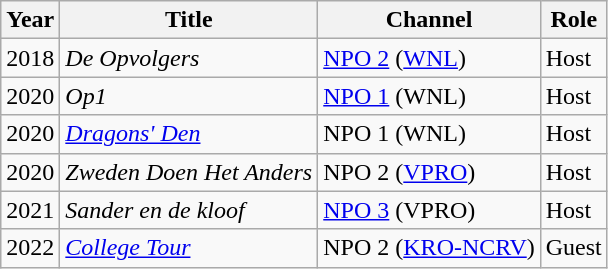<table class="wikitable">
<tr>
<th align="center">Year</th>
<th>Title</th>
<th>Channel</th>
<th>Role</th>
</tr>
<tr>
<td align="center">2018</td>
<td><em>De Opvolgers</em></td>
<td><a href='#'>NPO 2</a> (<a href='#'>WNL</a>)</td>
<td>Host</td>
</tr>
<tr>
<td align="center">2020</td>
<td><em>Op1</em></td>
<td><a href='#'>NPO 1</a> (WNL)</td>
<td>Host</td>
</tr>
<tr>
<td align="center">2020</td>
<td><em><a href='#'>Dragons' Den</a></em></td>
<td>NPO 1 (WNL)</td>
<td>Host</td>
</tr>
<tr>
<td align="center">2020</td>
<td><em>Zweden Doen Het Anders</em></td>
<td>NPO 2 (<a href='#'>VPRO</a>)</td>
<td>Host</td>
</tr>
<tr>
<td align="center">2021</td>
<td><em>Sander en de kloof</em></td>
<td><a href='#'>NPO 3</a> (VPRO)</td>
<td>Host</td>
</tr>
<tr>
<td align="center">2022</td>
<td><em><a href='#'>College Tour</a></em></td>
<td>NPO 2 (<a href='#'>KRO-NCRV</a>)</td>
<td>Guest</td>
</tr>
</table>
